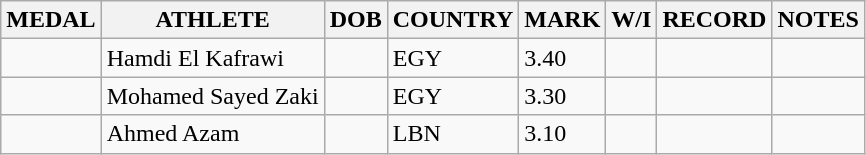<table class="wikitable">
<tr>
<th>MEDAL</th>
<th>ATHLETE</th>
<th>DOB</th>
<th>COUNTRY</th>
<th>MARK</th>
<th>W/I</th>
<th>RECORD</th>
<th>NOTES</th>
</tr>
<tr>
<td></td>
<td>Hamdi El Kafrawi</td>
<td></td>
<td>EGY</td>
<td>3.40</td>
<td></td>
<td></td>
<td></td>
</tr>
<tr>
<td></td>
<td>Mohamed Sayed Zaki</td>
<td></td>
<td>EGY</td>
<td>3.30</td>
<td></td>
<td></td>
<td></td>
</tr>
<tr>
<td></td>
<td>Ahmed Azam</td>
<td></td>
<td>LBN</td>
<td>3.10</td>
<td></td>
<td></td>
<td></td>
</tr>
</table>
